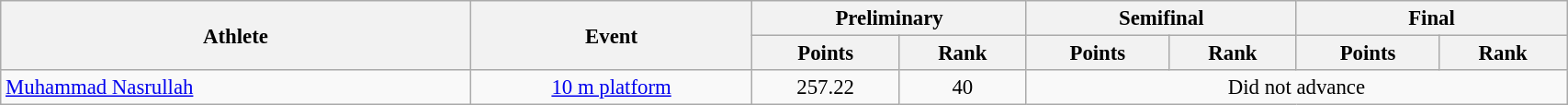<table class=wikitable style="font-size:95%" width="90%">
<tr>
<th rowspan="2">Athlete</th>
<th rowspan="2">Event</th>
<th colspan="2">Preliminary</th>
<th colspan="2">Semifinal</th>
<th colspan="2">Final</th>
</tr>
<tr>
<th>Points</th>
<th>Rank</th>
<th>Points</th>
<th>Rank</th>
<th>Points</th>
<th>Rank</th>
</tr>
<tr>
<td width=30%><a href='#'>Muhammad Nasrullah</a></td>
<td align=center><a href='#'>10 m platform</a></td>
<td align=center>257.22</td>
<td align=center>40</td>
<td align=center colspan="4">Did not advance</td>
</tr>
</table>
